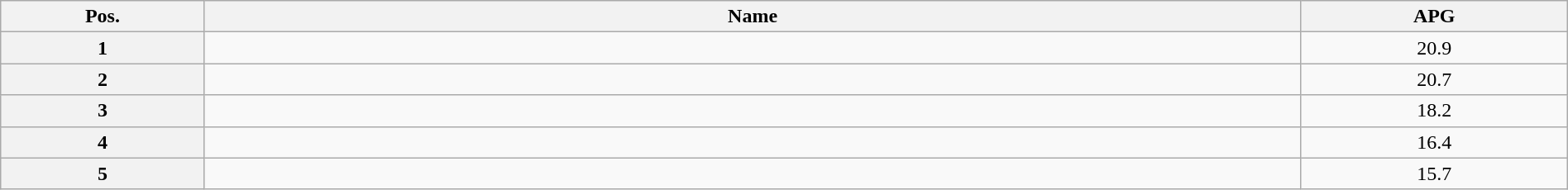<table class=wikitable width=100% style="text-align:center;">
<tr>
<th width="13%">Pos.</th>
<th width="70%">Name</th>
<th width="17%">APG</th>
</tr>
<tr>
<th>1</th>
<td align=left></td>
<td>20.9</td>
</tr>
<tr>
<th>2</th>
<td align=left></td>
<td>20.7</td>
</tr>
<tr>
<th>3</th>
<td align=left></td>
<td>18.2</td>
</tr>
<tr>
<th>4</th>
<td align=left></td>
<td>16.4</td>
</tr>
<tr>
<th>5</th>
<td align=left></td>
<td>15.7</td>
</tr>
</table>
